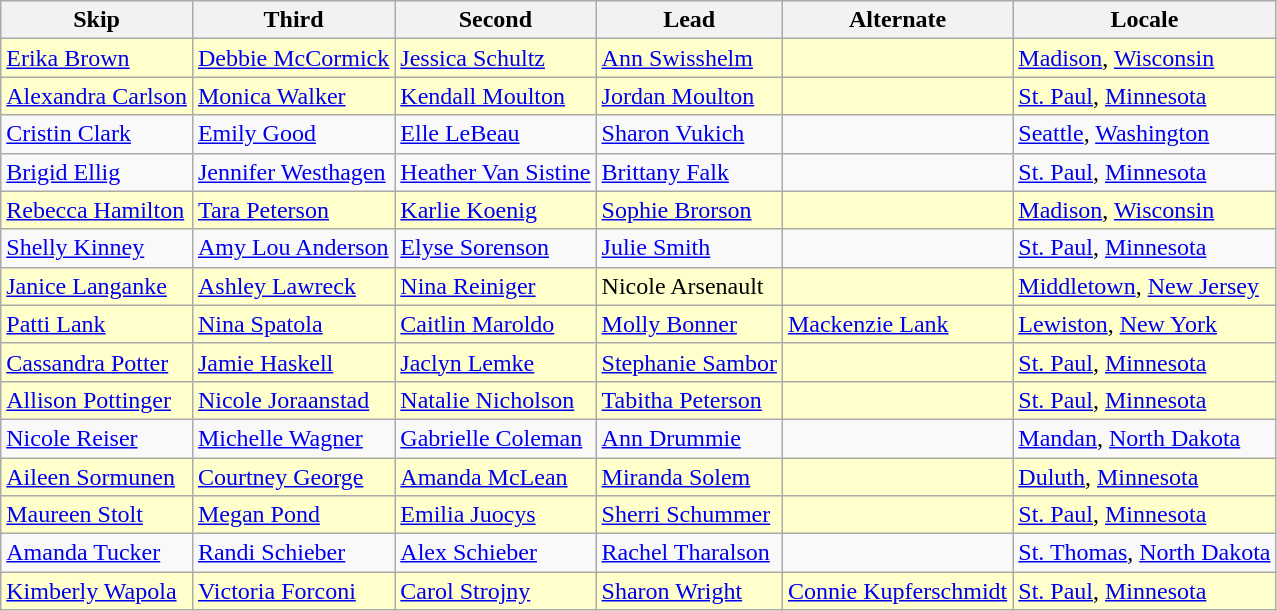<table class=wikitable>
<tr>
<th>Skip</th>
<th>Third</th>
<th>Second</th>
<th>Lead</th>
<th>Alternate</th>
<th>Locale</th>
</tr>
<tr bgcolor=#ffffcc>
<td><a href='#'>Erika Brown</a></td>
<td><a href='#'>Debbie McCormick</a></td>
<td><a href='#'>Jessica Schultz</a></td>
<td><a href='#'>Ann Swisshelm</a></td>
<td></td>
<td> <a href='#'>Madison</a>, <a href='#'>Wisconsin</a></td>
</tr>
<tr bgcolor=#ffffcc>
<td><a href='#'>Alexandra Carlson</a></td>
<td><a href='#'>Monica Walker</a></td>
<td><a href='#'>Kendall Moulton</a></td>
<td><a href='#'>Jordan Moulton</a></td>
<td></td>
<td> <a href='#'>St. Paul</a>, <a href='#'>Minnesota</a></td>
</tr>
<tr>
<td><a href='#'>Cristin Clark</a></td>
<td><a href='#'>Emily Good</a></td>
<td><a href='#'>Elle LeBeau</a></td>
<td><a href='#'>Sharon Vukich</a></td>
<td></td>
<td> <a href='#'>Seattle</a>, <a href='#'>Washington</a></td>
</tr>
<tr>
<td><a href='#'>Brigid Ellig</a></td>
<td><a href='#'>Jennifer Westhagen</a></td>
<td><a href='#'>Heather Van Sistine</a></td>
<td><a href='#'>Brittany Falk</a></td>
<td></td>
<td> <a href='#'>St. Paul</a>, <a href='#'>Minnesota</a></td>
</tr>
<tr bgcolor=#ffffcc>
<td><a href='#'>Rebecca Hamilton</a></td>
<td><a href='#'>Tara Peterson</a></td>
<td><a href='#'>Karlie Koenig</a></td>
<td><a href='#'>Sophie Brorson</a></td>
<td></td>
<td> <a href='#'>Madison</a>, <a href='#'>Wisconsin</a></td>
</tr>
<tr>
<td><a href='#'>Shelly Kinney</a></td>
<td><a href='#'>Amy Lou Anderson</a></td>
<td><a href='#'>Elyse Sorenson</a></td>
<td><a href='#'>Julie Smith</a></td>
<td></td>
<td> <a href='#'>St. Paul</a>, <a href='#'>Minnesota</a></td>
</tr>
<tr bgcolor=#ffffcc>
<td><a href='#'>Janice Langanke</a></td>
<td><a href='#'>Ashley Lawreck</a></td>
<td><a href='#'>Nina Reiniger</a></td>
<td>Nicole Arsenault</td>
<td></td>
<td> <a href='#'>Middletown</a>, <a href='#'>New Jersey</a></td>
</tr>
<tr bgcolor=#ffffcc>
<td><a href='#'>Patti Lank</a></td>
<td><a href='#'>Nina Spatola</a></td>
<td><a href='#'>Caitlin Maroldo</a></td>
<td><a href='#'>Molly Bonner</a></td>
<td><a href='#'>Mackenzie Lank</a></td>
<td> <a href='#'>Lewiston</a>, <a href='#'>New York</a></td>
</tr>
<tr bgcolor=#ffffcc>
<td><a href='#'>Cassandra Potter</a></td>
<td><a href='#'>Jamie Haskell</a></td>
<td><a href='#'>Jaclyn Lemke</a></td>
<td><a href='#'>Stephanie Sambor</a></td>
<td></td>
<td> <a href='#'>St. Paul</a>, <a href='#'>Minnesota</a></td>
</tr>
<tr bgcolor=#ffffcc>
<td><a href='#'>Allison Pottinger</a></td>
<td><a href='#'>Nicole Joraanstad</a></td>
<td><a href='#'>Natalie Nicholson</a></td>
<td><a href='#'>Tabitha Peterson</a></td>
<td></td>
<td> <a href='#'>St. Paul</a>, <a href='#'>Minnesota</a></td>
</tr>
<tr>
<td><a href='#'>Nicole Reiser</a></td>
<td><a href='#'>Michelle Wagner</a></td>
<td><a href='#'>Gabrielle Coleman</a></td>
<td><a href='#'>Ann Drummie</a></td>
<td></td>
<td> <a href='#'>Mandan</a>, <a href='#'>North Dakota</a></td>
</tr>
<tr bgcolor=#ffffcc>
<td><a href='#'>Aileen Sormunen</a></td>
<td><a href='#'>Courtney George</a></td>
<td><a href='#'>Amanda McLean</a></td>
<td><a href='#'>Miranda Solem</a></td>
<td></td>
<td> <a href='#'>Duluth</a>, <a href='#'>Minnesota</a></td>
</tr>
<tr bgcolor=#ffffcc>
<td><a href='#'>Maureen Stolt</a></td>
<td><a href='#'>Megan Pond</a></td>
<td><a href='#'>Emilia Juocys</a></td>
<td><a href='#'>Sherri Schummer</a></td>
<td></td>
<td> <a href='#'>St. Paul</a>, <a href='#'>Minnesota</a></td>
</tr>
<tr>
<td><a href='#'>Amanda Tucker</a></td>
<td><a href='#'>Randi Schieber</a></td>
<td><a href='#'>Alex Schieber</a></td>
<td><a href='#'>Rachel Tharalson</a></td>
<td></td>
<td> <a href='#'>St. Thomas</a>, <a href='#'>North Dakota</a></td>
</tr>
<tr bgcolor=#ffffcc>
<td><a href='#'>Kimberly Wapola</a></td>
<td><a href='#'>Victoria Forconi</a></td>
<td><a href='#'>Carol Strojny</a></td>
<td><a href='#'>Sharon Wright</a></td>
<td><a href='#'>Connie Kupferschmidt</a></td>
<td> <a href='#'>St. Paul</a>, <a href='#'>Minnesota</a></td>
</tr>
</table>
